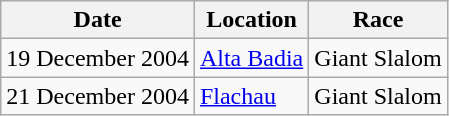<table class="wikitable">
<tr>
<th>Date</th>
<th>Location</th>
<th>Race</th>
</tr>
<tr>
<td>19 December 2004</td>
<td> <a href='#'>Alta Badia</a></td>
<td>Giant Slalom</td>
</tr>
<tr>
<td>21 December 2004</td>
<td> <a href='#'>Flachau</a></td>
<td>Giant Slalom</td>
</tr>
</table>
